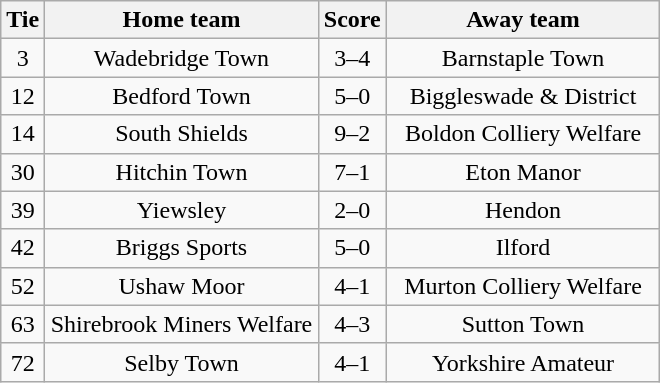<table class="wikitable" style="text-align:center;">
<tr>
<th width=20>Tie</th>
<th width=175>Home team</th>
<th width=20>Score</th>
<th width=175>Away team</th>
</tr>
<tr>
<td>3</td>
<td>Wadebridge Town</td>
<td>3–4</td>
<td>Barnstaple Town</td>
</tr>
<tr>
<td>12</td>
<td>Bedford Town</td>
<td>5–0</td>
<td>Biggleswade & District</td>
</tr>
<tr>
<td>14</td>
<td>South Shields</td>
<td>9–2</td>
<td>Boldon Colliery Welfare</td>
</tr>
<tr>
<td>30</td>
<td>Hitchin Town</td>
<td>7–1</td>
<td>Eton Manor</td>
</tr>
<tr>
<td>39</td>
<td>Yiewsley</td>
<td>2–0</td>
<td>Hendon</td>
</tr>
<tr>
<td>42</td>
<td>Briggs Sports</td>
<td>5–0</td>
<td>Ilford</td>
</tr>
<tr>
<td>52</td>
<td>Ushaw Moor</td>
<td>4–1</td>
<td>Murton Colliery Welfare</td>
</tr>
<tr>
<td>63</td>
<td>Shirebrook Miners Welfare</td>
<td>4–3</td>
<td>Sutton Town</td>
</tr>
<tr>
<td>72</td>
<td>Selby Town</td>
<td>4–1</td>
<td>Yorkshire Amateur</td>
</tr>
</table>
